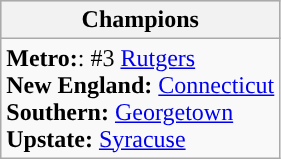<table class="wikitable">
<tr bgcolor="#CCCCCC">
<th>Champions</th>
</tr>
<tr>
<td><strong>Metro:</strong>: #3 <a href='#'>Rutgers</a><br><strong>New England:</strong> <a href='#'>Connecticut</a><br><strong>Southern:</strong> <a href='#'>Georgetown</a><br><strong>Upstate:</strong> <a href='#'>Syracuse</a></td>
</tr>
</table>
